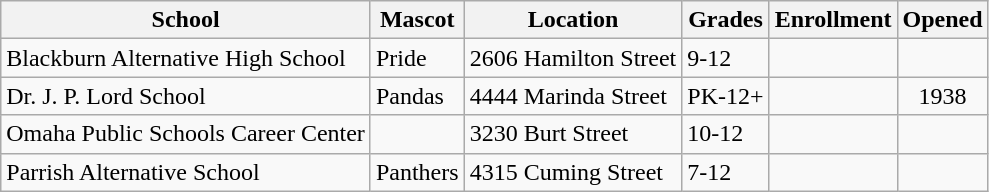<table class="wikitable sortable">
<tr>
<th><strong>School</strong></th>
<th><strong>Mascot</strong></th>
<th><strong>Location</strong></th>
<th><strong>Grades</strong></th>
<th><strong>Enrollment</strong></th>
<th><strong>Opened</strong></th>
</tr>
<tr>
<td>Blackburn Alternative High School</td>
<td>Pride</td>
<td>2606 Hamilton Street</td>
<td>9-12</td>
<td align=center></td>
<td align=center></td>
</tr>
<tr>
<td>Dr. J. P. Lord School</td>
<td>Pandas</td>
<td>4444 Marinda Street</td>
<td>PK-12+</td>
<td align=center></td>
<td align=center>1938</td>
</tr>
<tr>
<td>Omaha Public Schools Career Center</td>
<td></td>
<td>3230 Burt Street</td>
<td>10-12</td>
<td align=center></td>
<td align=center></td>
</tr>
<tr>
<td>Parrish Alternative School</td>
<td>Panthers</td>
<td>4315 Cuming Street</td>
<td>7-12</td>
<td align=center></td>
<td align=center></td>
</tr>
</table>
